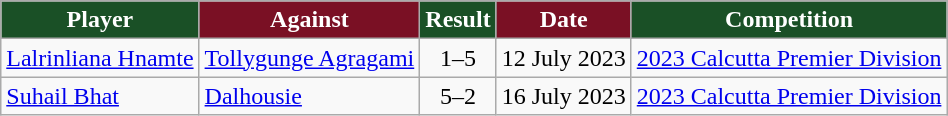<table class="wikitable">
<tr>
<th style="background:#1A5026; color:white; text-align:center;">Player</th>
<th style="background:#7A1024; color:white; text-align:center;">Against</th>
<th style="background:#1A5026; color:white; text-align:center;">Result</th>
<th style="background:#7A1024; color:white; text-align:center;">Date</th>
<th style="background:#1A5026; color:white; text-align:center;">Competition</th>
</tr>
<tr>
<td> <a href='#'>Lalrinliana Hnamte</a></td>
<td><a href='#'>Tollygunge Agragami</a></td>
<td style="text-align:center">1–5</td>
<td>12 July 2023</td>
<td><a href='#'>2023 Calcutta Premier Division</a></td>
</tr>
<tr>
<td> <a href='#'>Suhail Bhat</a></td>
<td><a href='#'>Dalhousie</a></td>
<td style="text-align:center">5–2</td>
<td>16 July 2023</td>
<td><a href='#'>2023 Calcutta Premier Division</a></td>
</tr>
</table>
